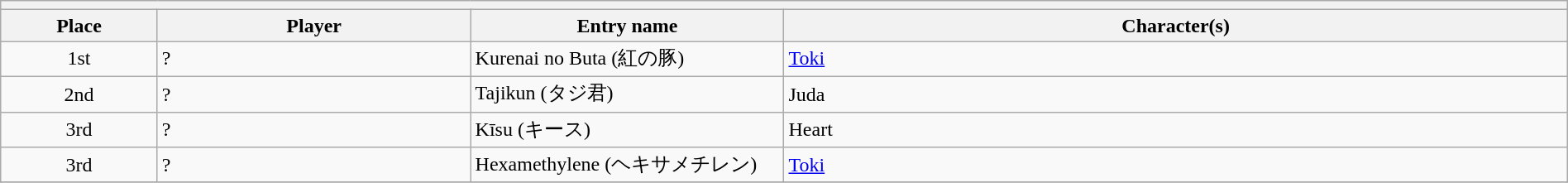<table class="wikitable" width=100%>
<tr>
<th colspan=4></th>
</tr>
<tr>
<th width=10%>Place</th>
<th width=20%>Player</th>
<th width=20%>Entry name</th>
<th width=50%>Character(s)</th>
</tr>
<tr>
<td align=center>1st</td>
<td>?</td>
<td>Kurenai no Buta (紅の豚)</td>
<td><a href='#'>Toki</a></td>
</tr>
<tr>
<td align=center>2nd</td>
<td>?</td>
<td>Tajikun (タジ君)</td>
<td>Juda</td>
</tr>
<tr>
<td align=center>3rd</td>
<td>?</td>
<td>Kīsu (キース)</td>
<td>Heart</td>
</tr>
<tr>
<td align=center>3rd</td>
<td>?</td>
<td>Hexamethylene (ヘキサメチレン)</td>
<td><a href='#'>Toki</a></td>
</tr>
<tr>
</tr>
</table>
